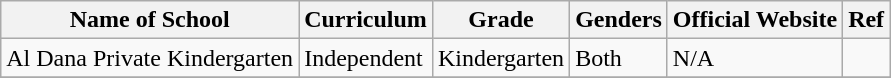<table class="wikitable">
<tr>
<th>Name of School</th>
<th>Curriculum</th>
<th>Grade</th>
<th>Genders</th>
<th>Official Website</th>
<th>Ref</th>
</tr>
<tr>
<td>Al Dana Private Kindergarten</td>
<td>Independent</td>
<td>Kindergarten</td>
<td>Both</td>
<td>N/A</td>
<td></td>
</tr>
<tr>
</tr>
</table>
